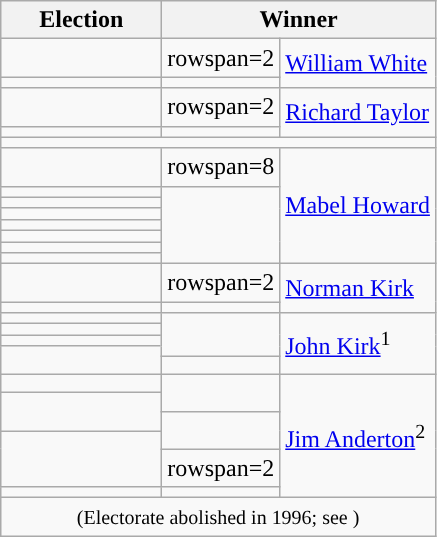<table class=wikitable>
<tr>
<th width=100>Election</th>
<th width=175 colspan=2>Winner</th>
</tr>
<tr>
<td></td>
<td>rowspan=2 </td>
<td rowspan=2><a href='#'>William White</a></td>
</tr>
<tr>
<td></td>
</tr>
<tr>
<td></td>
<td>rowspan=2 </td>
<td rowspan=2><a href='#'>Richard Taylor</a></td>
</tr>
<tr>
<td></td>
</tr>
<tr>
<td colspan=3 align=center></td>
</tr>
<tr>
<td></td>
<td>rowspan=8 </td>
<td rowspan=8><a href='#'>Mabel Howard</a></td>
</tr>
<tr>
<td></td>
</tr>
<tr>
<td></td>
</tr>
<tr>
<td></td>
</tr>
<tr>
<td></td>
</tr>
<tr>
<td></td>
</tr>
<tr>
<td></td>
</tr>
<tr>
<td></td>
</tr>
<tr>
<td></td>
<td>rowspan=2 </td>
<td rowspan=2><a href='#'>Norman Kirk</a></td>
</tr>
<tr>
<td></td>
</tr>
<tr>
<td></td>
<td rowspan=3 style="border-bottom:solid 0 grey; background:"></td>
<td rowspan=5><a href='#'>John Kirk</a><sup>1</sup></td>
</tr>
<tr>
<td></td>
</tr>
<tr>
<td></td>
</tr>
<tr>
<td rowspan=2></td>
<td style="border-top:solid 0 grey; background:"></td>
</tr>
<tr>
<td height=5 style="border-top:solid 0 grey; background:"></td>
</tr>
<tr>
<td></td>
<td height=5 style="border-bottom:solid 0 grey; background:"></td>
<td rowspan=6><a href='#'>Jim Anderton</a><sup>2</sup></td>
</tr>
<tr>
<td rowspan=2 height=18></td>
<td height=5 style="border-top:solid 0 grey; background:"></td>
</tr>
<tr>
<td height=5 style="border-bottom:solid 0 grey; background:"></td>
</tr>
<tr>
<td rowspan=2 height=18></td>
<td height=5 style="border-top:solid 0 grey; background:"></td>
</tr>
<tr>
<td>rowspan=2 </td>
</tr>
<tr>
<td></td>
</tr>
<tr>
<td colspan=3 align=center><small>(Electorate abolished in 1996; see )</small></td>
</tr>
</table>
